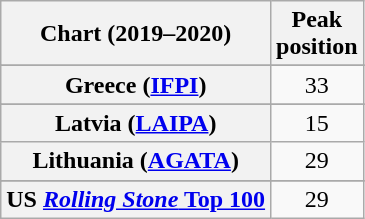<table class="wikitable sortable plainrowheaders" style="text-align:center">
<tr>
<th scope="col">Chart (2019–2020)</th>
<th scope="col">Peak<br>position</th>
</tr>
<tr>
</tr>
<tr>
</tr>
<tr>
</tr>
<tr>
</tr>
<tr>
</tr>
<tr>
</tr>
<tr>
</tr>
<tr>
</tr>
<tr>
<th scope="row">Greece (<a href='#'>IFPI</a>)</th>
<td>33</td>
</tr>
<tr>
</tr>
<tr>
<th scope="row">Latvia (<a href='#'>LAIPA</a>)</th>
<td>15</td>
</tr>
<tr>
<th scope="row">Lithuania (<a href='#'>AGATA</a>)</th>
<td>29</td>
</tr>
<tr>
</tr>
<tr>
</tr>
<tr>
</tr>
<tr>
</tr>
<tr>
</tr>
<tr>
</tr>
<tr>
</tr>
<tr>
</tr>
<tr>
</tr>
<tr>
</tr>
<tr>
</tr>
<tr>
</tr>
<tr>
<th scope="row">US <a href='#'><em>Rolling Stone</em> Top 100</a></th>
<td>29</td>
</tr>
</table>
